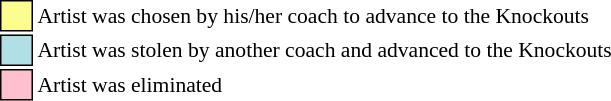<table class="toccolours" style="font-size: 90%; white-space: nowrap">
<tr>
<td style="background:#fdfc8f; border:1px solid black">     </td>
<td>Artist was chosen by his/her coach to advance to the Knockouts</td>
</tr>
<tr>
<td style="background:#b0e0e6; border:1px solid black">     </td>
<td>Artist was stolen by another coach and advanced to the Knockouts</td>
</tr>
<tr>
<td style="background:pink; border:1px solid black">     </td>
<td>Artist was eliminated</td>
</tr>
</table>
